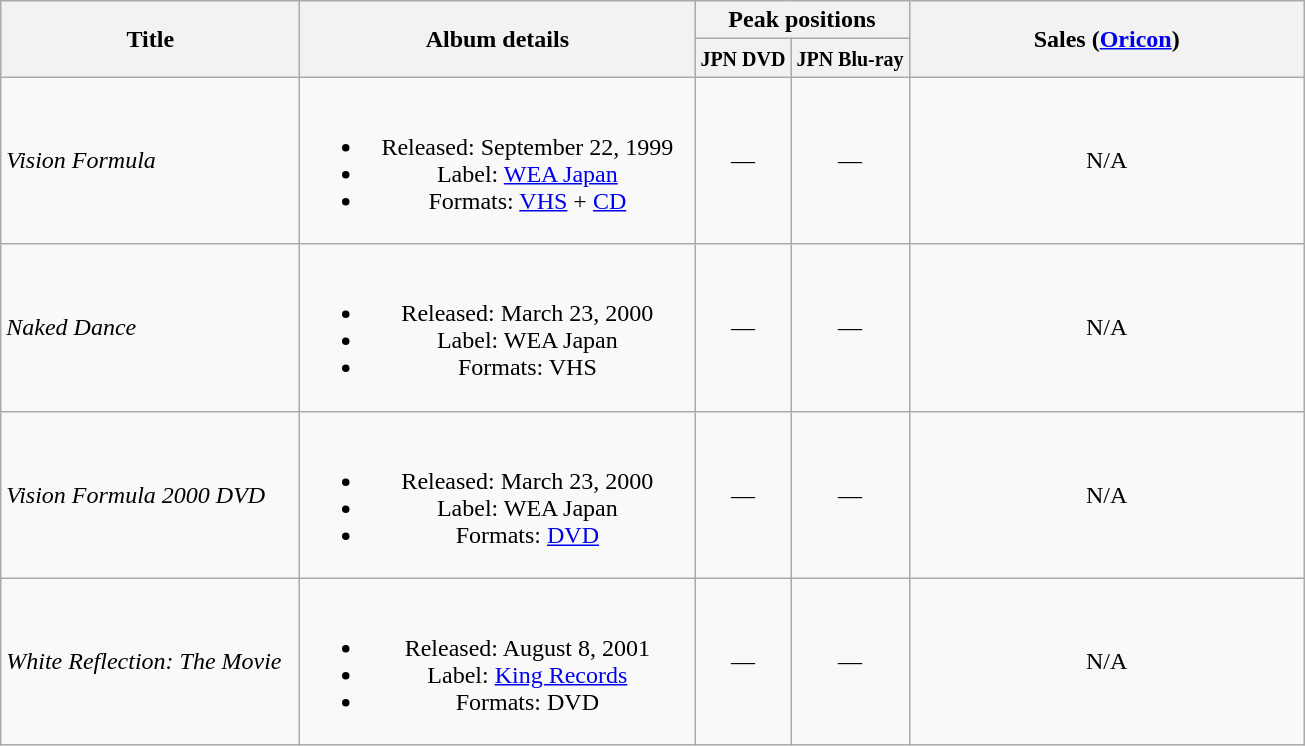<table class="wikitable plainrowheaders" style="text-align:center;">
<tr>
<th style="width:12em;" rowspan="2">Title</th>
<th style="width:16em;" rowspan="2">Album details</th>
<th colspan="2">Peak positions</th>
<th style="width:16em;" rowspan="2">Sales (<a href='#'>Oricon</a>)</th>
</tr>
<tr>
<th><small>JPN DVD</small><br></th>
<th><small>JPN Blu-ray</small><br></th>
</tr>
<tr>
<td align="left"><em>Vision Formula</em></td>
<td><br><ul><li>Released: September 22, 1999</li><li>Label: <a href='#'>WEA Japan</a></li><li>Formats: <a href='#'>VHS</a> + <a href='#'>CD</a></li></ul></td>
<td>—</td>
<td>—</td>
<td>N/A</td>
</tr>
<tr>
<td align="left"><em>Naked Dance</em></td>
<td><br><ul><li>Released: March 23, 2000</li><li>Label: WEA Japan</li><li>Formats: VHS</li></ul></td>
<td>—</td>
<td>—</td>
<td>N/A</td>
</tr>
<tr>
<td align="left"><em>Vision Formula 2000 DVD</em></td>
<td><br><ul><li>Released: March 23, 2000</li><li>Label: WEA Japan</li><li>Formats: <a href='#'>DVD</a></li></ul></td>
<td>—</td>
<td>—</td>
<td>N/A</td>
</tr>
<tr>
<td align="left"><em>White Reflection: The Movie</em></td>
<td><br><ul><li>Released: August 8, 2001</li><li>Label: <a href='#'>King Records</a></li><li>Formats: DVD</li></ul></td>
<td>—</td>
<td>—</td>
<td>N/A</td>
</tr>
</table>
